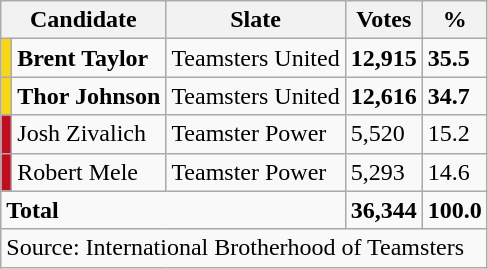<table class="wikitable defaultright col1left col2left col3left">
<tr>
<th colspan=2>Candidate</th>
<th>Slate</th>
<th>Votes</th>
<th>%</th>
</tr>
<tr>
<td style="background: #F7D612"></td>
<td><strong>Brent Taylor</strong></td>
<td style="white-space: nowrap">Teamsters United</td>
<td><strong>12,915</strong></td>
<td><strong>35.5</strong></td>
</tr>
<tr>
<td style="background: #F7D612"></td>
<td><strong>Thor Johnson</strong></td>
<td>Teamsters United</td>
<td><strong>12,616</strong></td>
<td><strong>34.7</strong></td>
</tr>
<tr>
<td style="background: #C40C1F"></td>
<td>Josh Zivalich</td>
<td>Teamster Power</td>
<td>5,520</td>
<td>15.2</td>
</tr>
<tr>
<td style="background: #C40C1F"></td>
<td>Robert Mele</td>
<td>Teamster Power</td>
<td>5,293</td>
<td>14.6</td>
</tr>
<tr style="font-weight: bold">
<td colspan=3>Total</td>
<td style="text-align: right">36,344</td>
<td style="text-align: right">100.0</td>
</tr>
<tr>
<td colspan=5>Source: International Brotherhood of Teamsters</td>
</tr>
</table>
